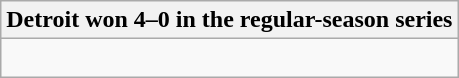<table class="wikitable collapsible collapsed">
<tr>
<th>Detroit won 4–0 in the regular-season series</th>
</tr>
<tr>
<td><br>


</td>
</tr>
</table>
